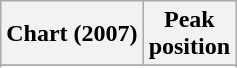<table class="wikitable sortable">
<tr>
<th>Chart (2007)</th>
<th>Peak<br>position</th>
</tr>
<tr>
</tr>
<tr>
</tr>
</table>
